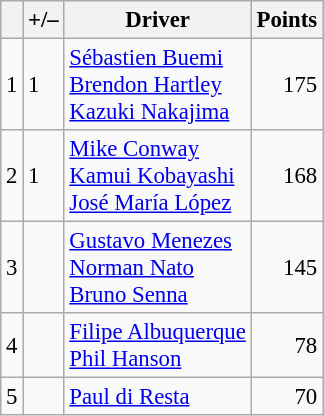<table class="wikitable" style="font-size: 95%;">
<tr>
<th scope="col"></th>
<th scope="col">+/–</th>
<th scope="col">Driver</th>
<th scope="col">Points</th>
</tr>
<tr>
<td align="center">1</td>
<td align="left"> 1</td>
<td> <a href='#'>Sébastien Buemi</a><br> <a href='#'>Brendon Hartley</a><br> <a href='#'>Kazuki Nakajima</a></td>
<td align="right">175</td>
</tr>
<tr>
<td align="center">2</td>
<td align="left"> 1</td>
<td> <a href='#'>Mike Conway</a><br> <a href='#'>Kamui Kobayashi</a><br> <a href='#'>José María López</a></td>
<td align="right">168</td>
</tr>
<tr>
<td align="center">3</td>
<td align="left"></td>
<td> <a href='#'>Gustavo Menezes</a><br> <a href='#'>Norman Nato</a><br> <a href='#'>Bruno Senna</a></td>
<td align="right">145</td>
</tr>
<tr>
<td align="center">4</td>
<td align="left"></td>
<td> <a href='#'>Filipe Albuquerque</a><br> <a href='#'>Phil Hanson</a></td>
<td align="right">78</td>
</tr>
<tr>
<td align="center">5</td>
<td align="left"></td>
<td> <a href='#'>Paul di&nbsp;Resta</a></td>
<td align="right">70</td>
</tr>
</table>
